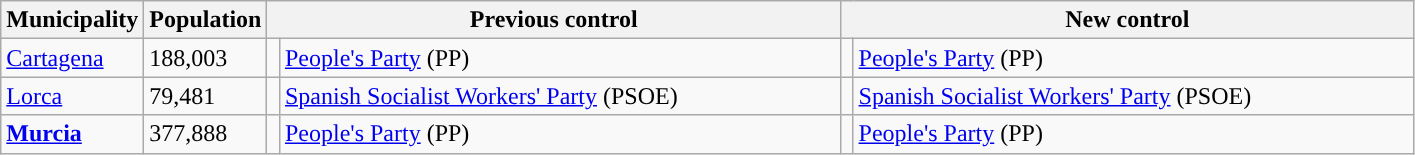<table class="wikitable sortable">
<tr>
<th>Municipality</th>
<th>Population</th>
<th colspan="2" style="width:375px;">Previous control</th>
<th colspan="2" style="width:375px;">New control</th>
</tr>
<tr>
<td><a href='#'>Cartagena</a></td>
<td>188,003</td>
<td width="1" style="color:inherit;background:"></td>
<td><a href='#'>People's Party</a> (PP)</td>
<td width="1" style="color:inherit;background:"></td>
<td><a href='#'>People's Party</a> (PP)</td>
</tr>
<tr>
<td><a href='#'>Lorca</a></td>
<td>79,481</td>
<td style="color:inherit;background:"></td>
<td><a href='#'>Spanish Socialist Workers' Party</a> (PSOE)</td>
<td style="color:inherit;background:"></td>
<td><a href='#'>Spanish Socialist Workers' Party</a> (PSOE)</td>
</tr>
<tr>
<td><strong><a href='#'>Murcia</a></strong></td>
<td>377,888</td>
<td style="color:inherit;background:"></td>
<td><a href='#'>People's Party</a> (PP)</td>
<td style="color:inherit;background:"></td>
<td><a href='#'>People's Party</a> (PP)</td>
</tr>
</table>
